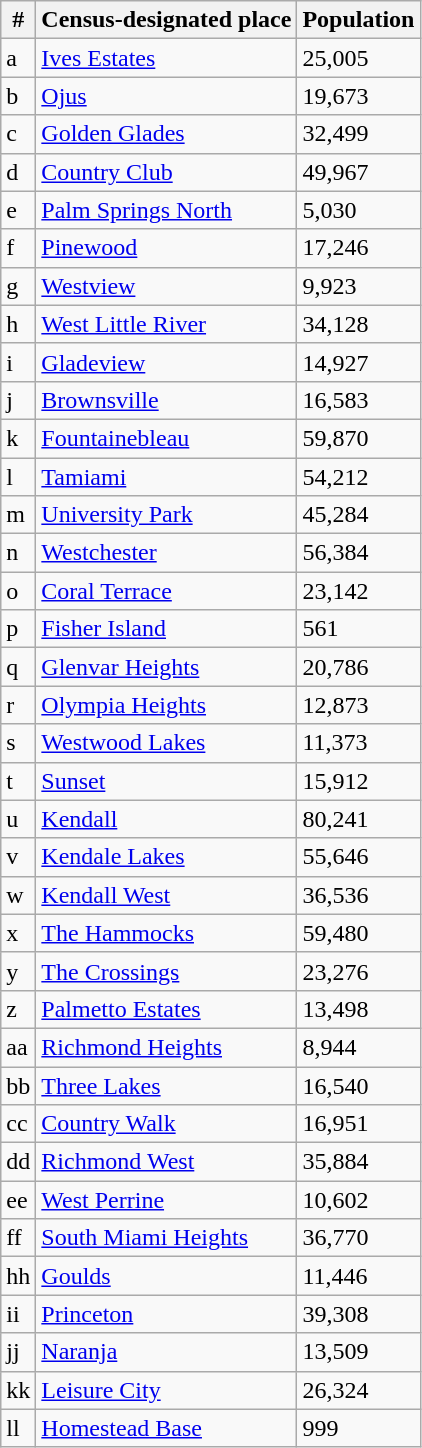<table class="wikitable sortable">
<tr>
<th>#</th>
<th>Census-designated place</th>
<th>Population</th>
</tr>
<tr>
<td>a</td>
<td><a href='#'>Ives Estates</a></td>
<td>25,005</td>
</tr>
<tr>
<td>b</td>
<td><a href='#'>Ojus</a></td>
<td>19,673</td>
</tr>
<tr>
<td>c</td>
<td><a href='#'>Golden Glades</a></td>
<td>32,499</td>
</tr>
<tr>
<td>d</td>
<td><a href='#'>Country Club</a></td>
<td>49,967</td>
</tr>
<tr>
<td>e</td>
<td><a href='#'>Palm Springs North</a></td>
<td>5,030</td>
</tr>
<tr>
<td>f</td>
<td><a href='#'>Pinewood</a></td>
<td>17,246</td>
</tr>
<tr>
<td>g</td>
<td><a href='#'>Westview</a></td>
<td>9,923</td>
</tr>
<tr>
<td>h</td>
<td><a href='#'>West Little River</a></td>
<td>34,128</td>
</tr>
<tr>
<td>i</td>
<td><a href='#'>Gladeview</a></td>
<td>14,927</td>
</tr>
<tr>
<td>j</td>
<td><a href='#'>Brownsville</a></td>
<td>16,583</td>
</tr>
<tr>
<td>k</td>
<td><a href='#'>Fountainebleau</a></td>
<td>59,870</td>
</tr>
<tr>
<td>l</td>
<td><a href='#'>Tamiami</a></td>
<td>54,212</td>
</tr>
<tr>
<td>m</td>
<td><a href='#'>University Park</a></td>
<td>45,284</td>
</tr>
<tr>
<td>n</td>
<td><a href='#'>Westchester</a></td>
<td>56,384</td>
</tr>
<tr>
<td>o</td>
<td><a href='#'>Coral Terrace</a></td>
<td>23,142</td>
</tr>
<tr>
<td>p</td>
<td><a href='#'>Fisher Island</a></td>
<td>561</td>
</tr>
<tr>
<td>q</td>
<td><a href='#'>Glenvar Heights</a></td>
<td>20,786</td>
</tr>
<tr>
<td>r</td>
<td><a href='#'>Olympia Heights</a></td>
<td>12,873</td>
</tr>
<tr>
<td>s</td>
<td><a href='#'>Westwood Lakes</a></td>
<td>11,373</td>
</tr>
<tr>
<td>t</td>
<td><a href='#'>Sunset</a></td>
<td>15,912</td>
</tr>
<tr>
<td>u</td>
<td><a href='#'>Kendall</a></td>
<td>80,241</td>
</tr>
<tr>
<td>v</td>
<td><a href='#'>Kendale Lakes</a></td>
<td>55,646</td>
</tr>
<tr>
<td>w</td>
<td><a href='#'>Kendall West</a></td>
<td>36,536</td>
</tr>
<tr>
<td>x</td>
<td><a href='#'>The Hammocks</a></td>
<td>59,480</td>
</tr>
<tr>
<td>y</td>
<td><a href='#'>The Crossings</a></td>
<td>23,276</td>
</tr>
<tr>
<td>z</td>
<td><a href='#'>Palmetto Estates</a></td>
<td>13,498</td>
</tr>
<tr>
<td>aa</td>
<td><a href='#'>Richmond Heights</a></td>
<td>8,944</td>
</tr>
<tr>
<td>bb</td>
<td><a href='#'>Three Lakes</a></td>
<td>16,540</td>
</tr>
<tr>
<td>cc</td>
<td><a href='#'>Country Walk</a></td>
<td>16,951</td>
</tr>
<tr>
<td>dd</td>
<td><a href='#'>Richmond West</a></td>
<td>35,884</td>
</tr>
<tr>
<td>ee</td>
<td><a href='#'>West Perrine</a></td>
<td>10,602</td>
</tr>
<tr>
<td>ff</td>
<td><a href='#'>South Miami Heights</a></td>
<td>36,770</td>
</tr>
<tr>
<td>hh</td>
<td><a href='#'>Goulds</a></td>
<td>11,446</td>
</tr>
<tr>
<td>ii</td>
<td><a href='#'>Princeton</a></td>
<td>39,308</td>
</tr>
<tr>
<td>jj</td>
<td><a href='#'>Naranja</a></td>
<td>13,509</td>
</tr>
<tr>
<td>kk</td>
<td><a href='#'>Leisure City</a></td>
<td>26,324</td>
</tr>
<tr>
<td>ll</td>
<td><a href='#'>Homestead Base</a></td>
<td>999</td>
</tr>
</table>
